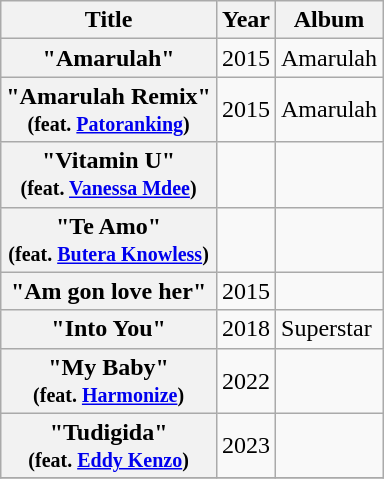<table class="wikitable">
<tr>
<th scope="col">Title</th>
<th scope="col">Year</th>
<th scope="col">Album</th>
</tr>
<tr>
<th scope="row">"Amarulah"</th>
<td>2015</td>
<td>Amarulah</td>
</tr>
<tr>
<th scope="row">"Amarulah Remix"<br><small>(feat. <a href='#'>Patoranking</a>)</small></th>
<td>2015</td>
<td>Amarulah</td>
</tr>
<tr>
<th scope="row">"Vitamin U"<br><small>(feat. <a href='#'>Vanessa Mdee</a>)</small></th>
<td></td>
<td></td>
</tr>
<tr>
<th scope="row">"Te Amo"<br><small>(feat. <a href='#'>Butera Knowless</a>)</small></th>
<td></td>
<td></td>
</tr>
<tr>
<th scope="row">"Am gon love her"</th>
<td>2015</td>
<td></td>
</tr>
<tr>
<th scope="row">"Into You"</th>
<td>2018</td>
<td>Superstar</td>
</tr>
<tr>
<th scope="row">"My Baby"<br><small>(feat. <a href='#'>Harmonize</a>)</small></th>
<td>2022</td>
<td></td>
</tr>
<tr>
<th scope="row">"Tudigida"<br><small>(feat. <a href='#'>Eddy Kenzo</a>)</small></th>
<td>2023</td>
<td></td>
</tr>
<tr>
</tr>
</table>
